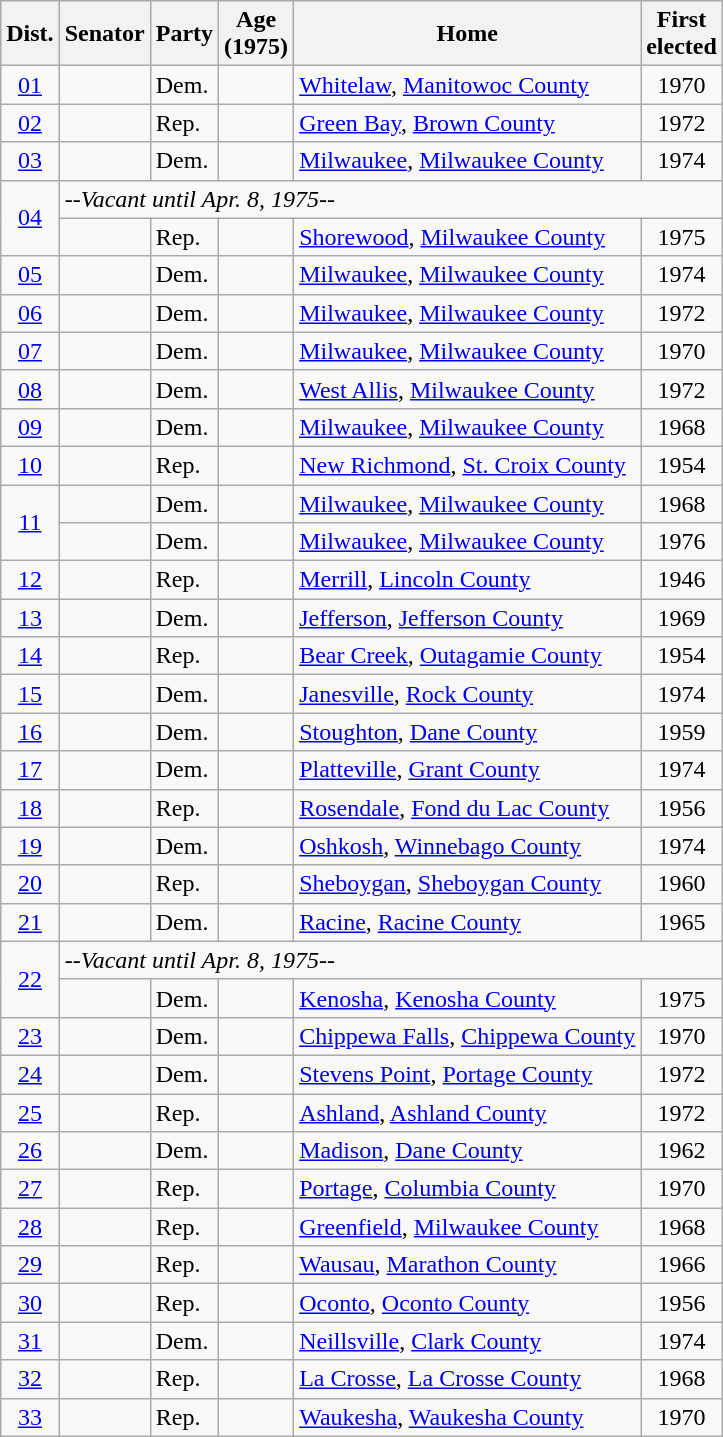<table class="wikitable sortable">
<tr>
<th>Dist.</th>
<th>Senator</th>
<th>Party</th>
<th>Age<br>(1975)</th>
<th>Home</th>
<th>First<br>elected</th>
</tr>
<tr>
<td align="center"><a href='#'>01</a></td>
<td></td>
<td>Dem.</td>
<td align="center"></td>
<td><a href='#'>Whitelaw</a>, <a href='#'>Manitowoc County</a></td>
<td align="center">1970</td>
</tr>
<tr>
<td align="center"><a href='#'>02</a></td>
<td></td>
<td>Rep.</td>
<td align="center"></td>
<td><a href='#'>Green Bay</a>, <a href='#'>Brown County</a></td>
<td align="center">1972</td>
</tr>
<tr>
<td align="center"><a href='#'>03</a></td>
<td></td>
<td>Dem.</td>
<td align="center"></td>
<td><a href='#'>Milwaukee</a>, <a href='#'>Milwaukee County</a></td>
<td align="center">1974</td>
</tr>
<tr>
<td rowspan="2" align="center"><a href='#'>04</a></td>
<td colspan="5"><em>--Vacant until Apr. 8, 1975--</em></td>
</tr>
<tr>
<td> </td>
<td>Rep.</td>
<td align="center"></td>
<td><a href='#'>Shorewood</a>, <a href='#'>Milwaukee County</a></td>
<td align="center">1975</td>
</tr>
<tr>
<td align="center"><a href='#'>05</a></td>
<td></td>
<td>Dem.</td>
<td align="center"></td>
<td><a href='#'>Milwaukee</a>, <a href='#'>Milwaukee County</a></td>
<td align="center">1974</td>
</tr>
<tr>
<td align="center"><a href='#'>06</a></td>
<td></td>
<td>Dem.</td>
<td align="center"></td>
<td><a href='#'>Milwaukee</a>, <a href='#'>Milwaukee County</a></td>
<td align="center">1972</td>
</tr>
<tr>
<td align="center"><a href='#'>07</a></td>
<td></td>
<td>Dem.</td>
<td align="center"></td>
<td><a href='#'>Milwaukee</a>, <a href='#'>Milwaukee County</a></td>
<td align="center">1970</td>
</tr>
<tr>
<td align="center"><a href='#'>08</a></td>
<td></td>
<td>Dem.</td>
<td align="center"></td>
<td><a href='#'>West Allis</a>, <a href='#'>Milwaukee County</a></td>
<td align="center">1972</td>
</tr>
<tr>
<td align="center"><a href='#'>09</a></td>
<td></td>
<td>Dem.</td>
<td align="center"></td>
<td><a href='#'>Milwaukee</a>, <a href='#'>Milwaukee County</a></td>
<td align="center">1968</td>
</tr>
<tr>
<td align="center"><a href='#'>10</a></td>
<td></td>
<td>Rep.</td>
<td align="center"></td>
<td><a href='#'>New Richmond</a>, <a href='#'>St. Croix County</a></td>
<td align="center">1954</td>
</tr>
<tr>
<td rowspan="2" align="center"><a href='#'>11</a></td>
<td> </td>
<td>Dem.</td>
<td align="center"></td>
<td><a href='#'>Milwaukee</a>, <a href='#'>Milwaukee County</a></td>
<td align="center">1968</td>
</tr>
<tr>
<td> </td>
<td>Dem.</td>
<td align="center"></td>
<td><a href='#'>Milwaukee</a>, <a href='#'>Milwaukee County</a></td>
<td align="center">1976</td>
</tr>
<tr>
<td align="center"><a href='#'>12</a></td>
<td></td>
<td>Rep.</td>
<td align="center"></td>
<td><a href='#'>Merrill</a>, <a href='#'>Lincoln County</a></td>
<td align="center">1946</td>
</tr>
<tr>
<td align="center"><a href='#'>13</a></td>
<td></td>
<td>Dem.</td>
<td align="center"></td>
<td><a href='#'>Jefferson</a>, <a href='#'>Jefferson County</a></td>
<td align="center">1969</td>
</tr>
<tr>
<td align="center"><a href='#'>14</a></td>
<td></td>
<td>Rep.</td>
<td align="center"></td>
<td><a href='#'>Bear Creek</a>, <a href='#'>Outagamie County</a></td>
<td align="center">1954</td>
</tr>
<tr>
<td align="center"><a href='#'>15</a></td>
<td></td>
<td>Dem.</td>
<td align="center"></td>
<td><a href='#'>Janesville</a>, <a href='#'>Rock County</a></td>
<td align="center">1974</td>
</tr>
<tr>
<td align="center"><a href='#'>16</a></td>
<td></td>
<td>Dem.</td>
<td align="center"></td>
<td><a href='#'>Stoughton</a>, <a href='#'>Dane County</a></td>
<td align="center">1959</td>
</tr>
<tr>
<td align="center"><a href='#'>17</a></td>
<td></td>
<td>Dem.</td>
<td align="center"></td>
<td><a href='#'>Platteville</a>, <a href='#'>Grant County</a></td>
<td align="center">1974</td>
</tr>
<tr>
<td align="center"><a href='#'>18</a></td>
<td></td>
<td>Rep.</td>
<td align="center"></td>
<td><a href='#'>Rosendale</a>, <a href='#'>Fond du Lac County</a></td>
<td align="center">1956</td>
</tr>
<tr>
<td align="center"><a href='#'>19</a></td>
<td></td>
<td>Dem.</td>
<td align="center"></td>
<td><a href='#'>Oshkosh</a>, <a href='#'>Winnebago County</a></td>
<td align="center">1974</td>
</tr>
<tr>
<td align="center"><a href='#'>20</a></td>
<td></td>
<td>Rep.</td>
<td align="center"></td>
<td><a href='#'>Sheboygan</a>, <a href='#'>Sheboygan County</a></td>
<td align="center">1960</td>
</tr>
<tr>
<td align="center"><a href='#'>21</a></td>
<td></td>
<td>Dem.</td>
<td align="center"></td>
<td><a href='#'>Racine</a>, <a href='#'>Racine County</a></td>
<td align="center">1965</td>
</tr>
<tr>
<td rowspan="2" align="center"><a href='#'>22</a></td>
<td colspan="5"><em>--Vacant until Apr. 8, 1975--</em></td>
</tr>
<tr>
<td> </td>
<td>Dem.</td>
<td align="center"></td>
<td><a href='#'>Kenosha</a>, <a href='#'>Kenosha County</a></td>
<td align="center">1975</td>
</tr>
<tr>
<td align="center"><a href='#'>23</a></td>
<td></td>
<td>Dem.</td>
<td align="center"></td>
<td><a href='#'>Chippewa Falls</a>, <a href='#'>Chippewa County</a></td>
<td align="center">1970</td>
</tr>
<tr>
<td align="center"><a href='#'>24</a></td>
<td></td>
<td>Dem.</td>
<td align="center"></td>
<td><a href='#'>Stevens Point</a>, <a href='#'>Portage County</a></td>
<td align="center">1972</td>
</tr>
<tr>
<td align="center"><a href='#'>25</a></td>
<td></td>
<td>Rep.</td>
<td align="center"></td>
<td><a href='#'>Ashland</a>, <a href='#'>Ashland County</a></td>
<td align="center">1972</td>
</tr>
<tr>
<td align="center"><a href='#'>26</a></td>
<td></td>
<td>Dem.</td>
<td align="center"></td>
<td><a href='#'>Madison</a>, <a href='#'>Dane County</a></td>
<td align="center">1962</td>
</tr>
<tr>
<td align="center"><a href='#'>27</a></td>
<td></td>
<td>Rep.</td>
<td align="center"></td>
<td><a href='#'>Portage</a>, <a href='#'>Columbia County</a></td>
<td align="center">1970</td>
</tr>
<tr>
<td align="center"><a href='#'>28</a></td>
<td></td>
<td>Rep.</td>
<td align="center"></td>
<td><a href='#'>Greenfield</a>, <a href='#'>Milwaukee County</a></td>
<td align="center">1968</td>
</tr>
<tr>
<td align="center"><a href='#'>29</a></td>
<td></td>
<td>Rep.</td>
<td align="center"></td>
<td><a href='#'>Wausau</a>, <a href='#'>Marathon County</a></td>
<td align="center">1966</td>
</tr>
<tr>
<td align="center"><a href='#'>30</a></td>
<td></td>
<td>Rep.</td>
<td align="center"></td>
<td><a href='#'>Oconto</a>, <a href='#'>Oconto County</a></td>
<td align="center">1956</td>
</tr>
<tr>
<td align="center"><a href='#'>31</a></td>
<td></td>
<td>Dem.</td>
<td align="center"></td>
<td><a href='#'>Neillsville</a>, <a href='#'>Clark County</a></td>
<td align="center">1974</td>
</tr>
<tr>
<td align="center"><a href='#'>32</a></td>
<td></td>
<td>Rep.</td>
<td align="center"></td>
<td><a href='#'>La Crosse</a>, <a href='#'>La Crosse County</a></td>
<td align="center">1968</td>
</tr>
<tr>
<td align="center"><a href='#'>33</a></td>
<td></td>
<td>Rep.</td>
<td align="center"></td>
<td><a href='#'>Waukesha</a>, <a href='#'>Waukesha County</a></td>
<td align="center">1970</td>
</tr>
</table>
